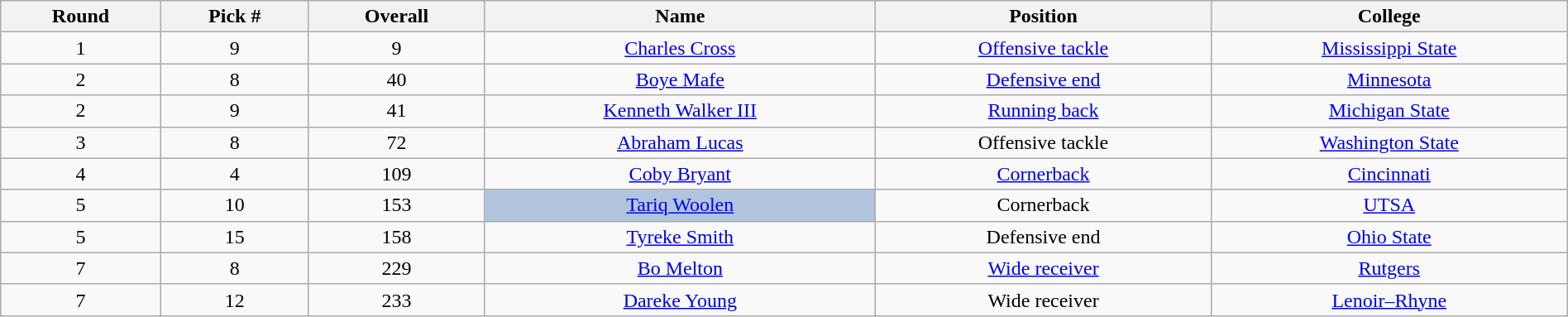<table class="wikitable sortable sortable" style="width: 100%; text-align:center">
<tr>
<th>Round</th>
<th>Pick #</th>
<th>Overall</th>
<th>Name</th>
<th>Position</th>
<th>College</th>
</tr>
<tr>
<td>1</td>
<td>9</td>
<td>9</td>
<td><a href='#'>Charles Cross</a></td>
<td><a href='#'>Offensive tackle</a></td>
<td><a href='#'>Mississippi State</a></td>
</tr>
<tr>
<td>2</td>
<td>8</td>
<td>40</td>
<td><a href='#'>Boye Mafe</a></td>
<td><a href='#'>Defensive end</a></td>
<td><a href='#'>Minnesota</a></td>
</tr>
<tr>
<td>2</td>
<td>9</td>
<td>41</td>
<td><a href='#'>Kenneth Walker III</a></td>
<td><a href='#'>Running back</a></td>
<td><a href='#'>Michigan State</a></td>
</tr>
<tr>
<td>3</td>
<td>8</td>
<td>72</td>
<td><a href='#'>Abraham Lucas</a></td>
<td>Offensive tackle</td>
<td><a href='#'>Washington State</a></td>
</tr>
<tr>
<td>4</td>
<td>4</td>
<td>109</td>
<td><a href='#'>Coby Bryant</a></td>
<td><a href='#'>Cornerback</a></td>
<td><a href='#'>Cincinnati</a></td>
</tr>
<tr>
<td>5</td>
<td>10</td>
<td>153</td>
<td bgcolor=lightsteelblue><a href='#'>Tariq Woolen</a></td>
<td>Cornerback</td>
<td><a href='#'>UTSA</a></td>
</tr>
<tr>
<td>5</td>
<td>15</td>
<td>158</td>
<td><a href='#'>Tyreke Smith</a></td>
<td>Defensive end</td>
<td><a href='#'>Ohio State</a></td>
</tr>
<tr>
<td>7</td>
<td>8</td>
<td>229</td>
<td><a href='#'>Bo Melton</a></td>
<td><a href='#'>Wide receiver</a></td>
<td><a href='#'>Rutgers</a></td>
</tr>
<tr>
<td>7</td>
<td>12</td>
<td>233</td>
<td><a href='#'>Dareke Young</a></td>
<td>Wide receiver</td>
<td><a href='#'>Lenoir–Rhyne</a></td>
</tr>
</table>
